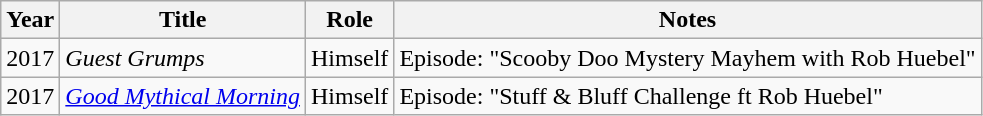<table class="wikitable">
<tr>
<th>Year</th>
<th>Title</th>
<th>Role</th>
<th>Notes</th>
</tr>
<tr>
<td>2017</td>
<td><em>Guest Grumps</em></td>
<td>Himself</td>
<td>Episode: "Scooby Doo Mystery Mayhem with Rob Huebel"</td>
</tr>
<tr>
<td>2017</td>
<td><em><a href='#'>Good Mythical Morning</a></em></td>
<td>Himself</td>
<td>Episode: "Stuff & Bluff Challenge ft Rob Huebel"</td>
</tr>
</table>
